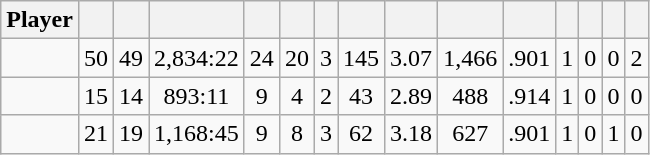<table class="wikitable sortable" style="text-align:center;">
<tr>
<th>Player</th>
<th></th>
<th></th>
<th></th>
<th></th>
<th></th>
<th></th>
<th></th>
<th></th>
<th></th>
<th></th>
<th></th>
<th></th>
<th></th>
<th></th>
</tr>
<tr>
<td></td>
<td>50</td>
<td>49</td>
<td>2,834:22</td>
<td>24</td>
<td>20</td>
<td>3</td>
<td>145</td>
<td>3.07</td>
<td>1,466</td>
<td>.901</td>
<td>1</td>
<td>0</td>
<td>0</td>
<td>2</td>
</tr>
<tr>
<td></td>
<td>15</td>
<td>14</td>
<td>893:11</td>
<td>9</td>
<td>4</td>
<td>2</td>
<td>43</td>
<td>2.89</td>
<td>488</td>
<td>.914</td>
<td>1</td>
<td>0</td>
<td>0</td>
<td>0</td>
</tr>
<tr>
<td></td>
<td>21</td>
<td>19</td>
<td>1,168:45</td>
<td>9</td>
<td>8</td>
<td>3</td>
<td>62</td>
<td>3.18</td>
<td>627</td>
<td>.901</td>
<td>1</td>
<td>0</td>
<td>1</td>
<td>0</td>
</tr>
</table>
